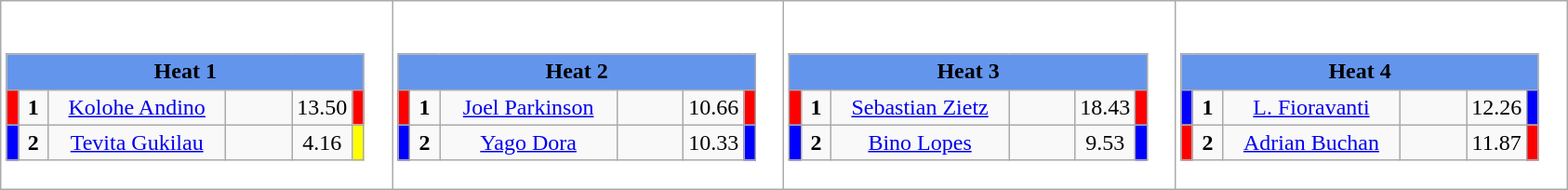<table class="wikitable" style="background:#fff;">
<tr>
<td><div><br><table class="wikitable">
<tr>
<td colspan="6"  style="text-align:center; background:#6495ed;"><strong>Heat 1</strong></td>
</tr>
<tr>
<td style="width:01px; background: #f00;"></td>
<td style="width:14px; text-align:center;"><strong>1</strong></td>
<td style="width:120px; text-align:center;"><a href='#'>Kolohe Andino</a></td>
<td style="width:40px; text-align:center;"></td>
<td style="width:20px; text-align:center;">13.50</td>
<td style="width:01px; background: #f00;"></td>
</tr>
<tr>
<td style="width:01px; background: #00f;"></td>
<td style="width:14px; text-align:center;"><strong>2</strong></td>
<td style="width:120px; text-align:center;"><a href='#'>Tevita Gukilau</a></td>
<td style="width:40px; text-align:center;"></td>
<td style="width:20px; text-align:center;">4.16</td>
<td style="width:01px; background: #ff0;"></td>
</tr>
</table>
</div></td>
<td><div><br><table class="wikitable">
<tr>
<td colspan="6"  style="text-align:center; background:#6495ed;"><strong>Heat 2</strong></td>
</tr>
<tr>
<td style="width:01px; background: #f00;"></td>
<td style="width:14px; text-align:center;"><strong>1</strong></td>
<td style="width:120px; text-align:center;"><a href='#'>Joel Parkinson</a></td>
<td style="width:40px; text-align:center;"></td>
<td style="width:20px; text-align:center;">10.66</td>
<td style="width:01px; background: #f00;"></td>
</tr>
<tr>
<td style="width:01px; background: #00f;"></td>
<td style="width:14px; text-align:center;"><strong>2</strong></td>
<td style="width:120px; text-align:center;"><a href='#'>Yago Dora</a></td>
<td style="width:40px; text-align:center;"></td>
<td style="width:20px; text-align:center;">10.33</td>
<td style="width:01px; background: #00f;"></td>
</tr>
</table>
</div></td>
<td><div><br><table class="wikitable">
<tr>
<td colspan="6"  style="text-align:center; background:#6495ed;"><strong>Heat 3</strong></td>
</tr>
<tr>
<td style="width:01px; background: #f00;"></td>
<td style="width:14px; text-align:center;"><strong>1</strong></td>
<td style="width:120px; text-align:center;"><a href='#'>Sebastian Zietz</a></td>
<td style="width:40px; text-align:center;"></td>
<td style="width:20px; text-align:center;">18.43</td>
<td style="width:01px; background: #f00;"></td>
</tr>
<tr>
<td style="width:01px; background: #00f;"></td>
<td style="width:14px; text-align:center;"><strong>2</strong></td>
<td style="width:120px; text-align:center;"><a href='#'>Bino Lopes</a></td>
<td style="width:40px; text-align:center;"></td>
<td style="width:20px; text-align:center;">9.53</td>
<td style="width:01px; background: #00f;"></td>
</tr>
</table>
</div></td>
<td><div><br><table class="wikitable">
<tr>
<td colspan="6"  style="text-align:center; background:#6495ed;"><strong>Heat 4</strong></td>
</tr>
<tr>
<td style="width:01px; background: #00f;"></td>
<td style="width:14px; text-align:center;"><strong>1</strong></td>
<td style="width:120px; text-align:center;"><a href='#'>L. Fioravanti</a></td>
<td style="width:40px; text-align:center;"></td>
<td style="width:20px; text-align:center;">12.26</td>
<td style="width:01px; background: #00f;"></td>
</tr>
<tr>
<td style="width:01px; background: #f00;"></td>
<td style="width:14px; text-align:center;"><strong>2</strong></td>
<td style="width:120px; text-align:center;"><a href='#'>Adrian Buchan</a></td>
<td style="width:40px; text-align:center;"></td>
<td style="width:20px; text-align:center;">11.87</td>
<td style="width:01px; background: #f00;"></td>
</tr>
</table>
</div></td>
</tr>
</table>
